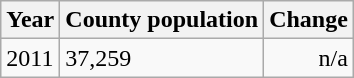<table class="wikitable">
<tr>
<th>Year</th>
<th>County population</th>
<th>Change</th>
</tr>
<tr>
<td>2011</td>
<td>37,259</td>
<td align="right">n/a</td>
</tr>
</table>
